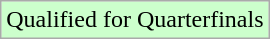<table class=wikitable>
<tr>
<td bgcolor=ccffcc>Qualified for Quarterfinals</td>
</tr>
</table>
